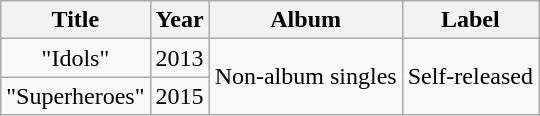<table class="wikitable plainrowheaders" style="text-align:center;">
<tr>
<th scope="col">Title</th>
<th scope="col">Year</th>
<th scope="col">Album</th>
<th scope="col">Label</th>
</tr>
<tr>
<td>"Idols"</td>
<td>2013</td>
<td rowspan="2">Non-album singles</td>
<td rowspan="2">Self-released</td>
</tr>
<tr>
<td>"Superheroes" </td>
<td>2015</td>
</tr>
</table>
